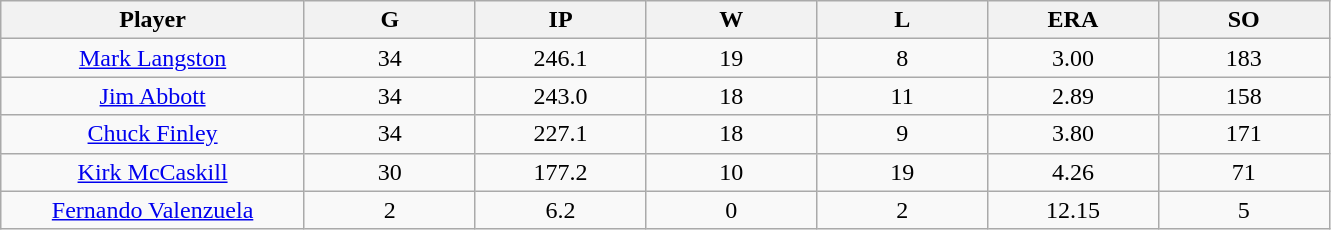<table class="wikitable sortable">
<tr>
<th bgcolor="#DDDDFF" width="16%">Player</th>
<th bgcolor="#DDDDFF" width="9%">G</th>
<th bgcolor="#DDDDFF" width="9%">IP</th>
<th bgcolor="#DDDDFF" width="9%">W</th>
<th bgcolor="#DDDDFF" width="9%">L</th>
<th bgcolor="#DDDDFF" width="9%">ERA</th>
<th bgcolor="#DDDDFF" width="9%">SO</th>
</tr>
<tr align="center">
<td><a href='#'>Mark Langston</a></td>
<td>34</td>
<td>246.1</td>
<td>19</td>
<td>8</td>
<td>3.00</td>
<td>183</td>
</tr>
<tr align="center">
<td><a href='#'>Jim Abbott</a></td>
<td>34</td>
<td>243.0</td>
<td>18</td>
<td>11</td>
<td>2.89</td>
<td>158</td>
</tr>
<tr align="center">
<td><a href='#'>Chuck Finley</a></td>
<td>34</td>
<td>227.1</td>
<td>18</td>
<td>9</td>
<td>3.80</td>
<td>171</td>
</tr>
<tr align="center">
<td><a href='#'>Kirk McCaskill</a></td>
<td>30</td>
<td>177.2</td>
<td>10</td>
<td>19</td>
<td>4.26</td>
<td>71</td>
</tr>
<tr align="center">
<td><a href='#'>Fernando Valenzuela</a></td>
<td>2</td>
<td>6.2</td>
<td>0</td>
<td>2</td>
<td>12.15</td>
<td>5</td>
</tr>
</table>
